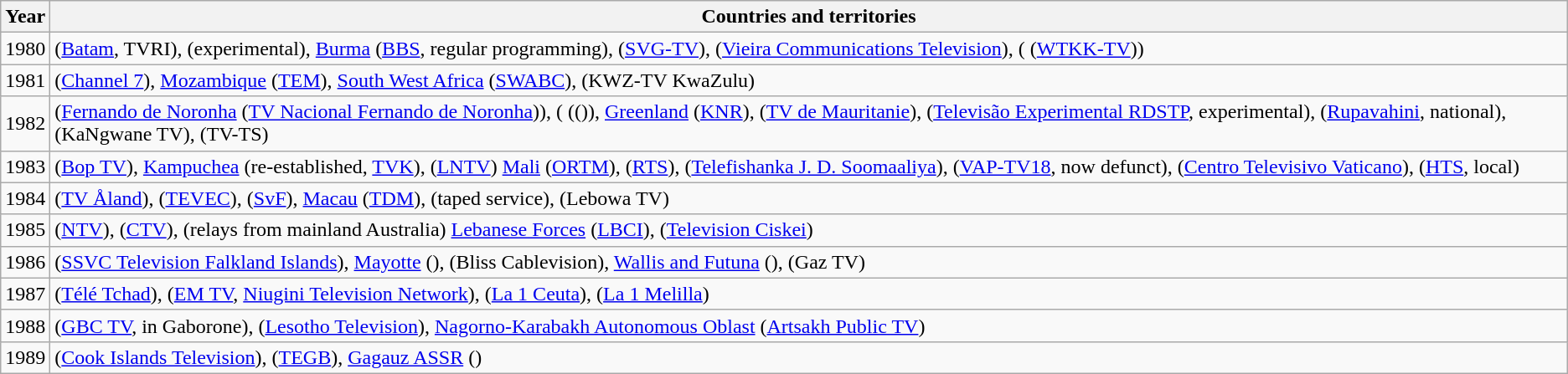<table class="wikitable">
<tr>
<th>Year</th>
<th>Countries and territories</th>
</tr>
<tr>
<td>1980</td>
<td> (<a href='#'>Batam</a>, TVRI),  (experimental),  <a href='#'>Burma</a> (<a href='#'>BBS</a>, regular programming),  (<a href='#'>SVG-TV</a>),  (<a href='#'>Vieira Communications Television</a>),  ( (<a href='#'>WTKK-TV</a>))</td>
</tr>
<tr>
<td>1981</td>
<td> (<a href='#'>Channel 7</a>),  <a href='#'>Mozambique</a> (<a href='#'>TEM</a>),  <a href='#'>South West Africa</a> (<a href='#'>SWABC</a>),  (KWZ-TV KwaZulu)</td>
</tr>
<tr>
<td>1982</td>
<td> (<a href='#'>Fernando de Noronha</a> (<a href='#'>TV Nacional Fernando de Noronha</a>)),  ( (()),  <a href='#'>Greenland</a> (<a href='#'>KNR</a>),  (<a href='#'>TV de Mauritanie</a>),  (<a href='#'>Televisão Experimental RDSTP</a>, experimental),  (<a href='#'>Rupavahini</a>, national),  (KaNgwane TV),  (TV-TS)</td>
</tr>
<tr>
<td>1983</td>
<td> (<a href='#'>Bop TV</a>),  <a href='#'>Kampuchea</a> (re-established, <a href='#'>TVK</a>),  (<a href='#'>LNTV</a>)  <a href='#'>Mali</a> (<a href='#'>ORTM</a>),  (<a href='#'>RTS</a>),  (<a href='#'>Telefishanka J. D. Soomaaliya</a>),  (<a href='#'>VAP-TV18</a>, now defunct),  (<a href='#'>Centro Televisivo Vaticano</a>),  (<a href='#'>HTS</a>, local)</td>
</tr>
<tr>
<td>1984</td>
<td> (<a href='#'>TV Åland</a>),  (<a href='#'>TEVEC</a>),  (<a href='#'>SvF</a>),  <a href='#'>Macau</a> (<a href='#'>TDM</a>),  (taped service),  (Lebowa TV)</td>
</tr>
<tr>
<td>1985</td>
<td> (<a href='#'>NTV</a>),  (<a href='#'>CTV</a>),  (relays from mainland Australia)  <a href='#'>Lebanese Forces</a> (<a href='#'>LBCI</a>),  (<a href='#'>Television Ciskei</a>)</td>
</tr>
<tr>
<td>1986</td>
<td> (<a href='#'>SSVC Television Falkland Islands</a>),  <a href='#'>Mayotte</a> (),  (Bliss Cablevision),  <a href='#'>Wallis and Futuna</a> (),  (Gaz TV)</td>
</tr>
<tr>
<td>1987</td>
<td> (<a href='#'>Télé Tchad</a>),  (<a href='#'>EM TV</a>, <a href='#'>Niugini Television Network</a>),  (<a href='#'>La 1 Ceuta</a>),  (<a href='#'>La 1 Melilla</a>)</td>
</tr>
<tr>
<td>1988</td>
<td> (<a href='#'>GBC TV</a>, in Gaborone),  (<a href='#'>Lesotho Television</a>),  <a href='#'>Nagorno-Karabakh Autonomous Oblast</a> (<a href='#'>Artsakh Public TV</a>)</td>
</tr>
<tr>
<td>1989</td>
<td> (<a href='#'>Cook Islands Television</a>),  (<a href='#'>TEGB</a>),  <a href='#'>Gagauz ASSR</a> ()</td>
</tr>
</table>
